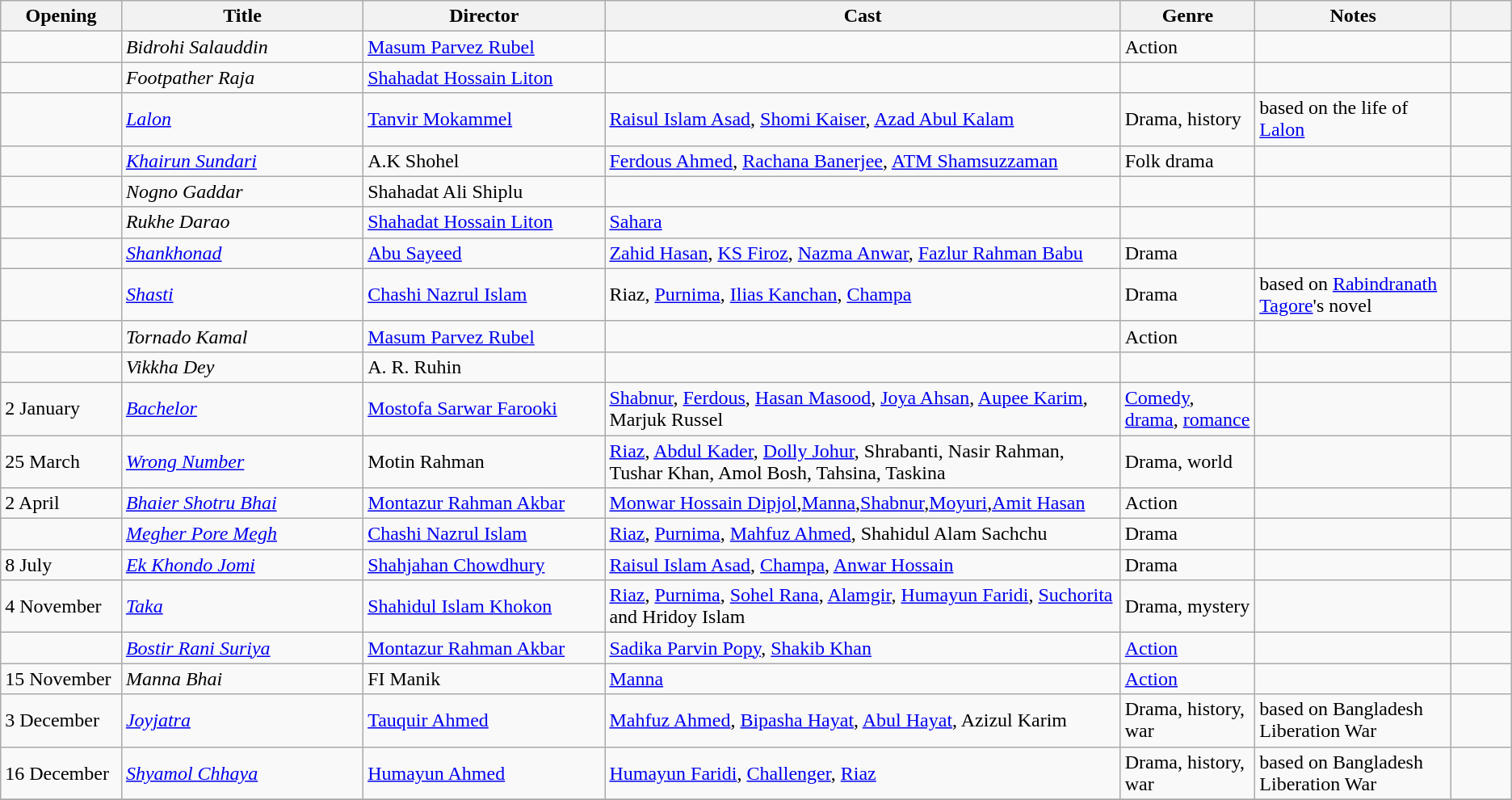<table class="wikitable sortable">
<tr>
<th style="width:8%;">Opening</th>
<th style="width:16%;">Title</th>
<th style="width:16%;">Director</th>
<th>Cast</th>
<th>Genre</th>
<th>Notes</th>
<th style="width:4%;"></th>
</tr>
<tr>
<td></td>
<td><em>Bidrohi Salauddin</em></td>
<td><a href='#'>Masum Parvez Rubel</a></td>
<td></td>
<td>Action</td>
<td></td>
<td></td>
</tr>
<tr>
<td></td>
<td><em>Footpather Raja</em></td>
<td><a href='#'>Shahadat Hossain Liton</a></td>
<td></td>
<td></td>
<td></td>
<td></td>
</tr>
<tr>
<td></td>
<td><em><a href='#'>Lalon</a></em></td>
<td><a href='#'>Tanvir Mokammel</a></td>
<td><a href='#'>Raisul Islam Asad</a>, <a href='#'>Shomi Kaiser</a>, <a href='#'>Azad Abul Kalam</a></td>
<td>Drama, history</td>
<td>based on the life of <a href='#'>Lalon</a></td>
<td></td>
</tr>
<tr>
<td></td>
<td><em><a href='#'>Khairun Sundari</a></em></td>
<td>A.K Shohel</td>
<td><a href='#'>Ferdous Ahmed</a>, <a href='#'>Rachana Banerjee</a>, <a href='#'>ATM Shamsuzzaman</a></td>
<td>Folk drama</td>
<td></td>
<td></td>
</tr>
<tr>
<td></td>
<td><em>Nogno Gaddar</em></td>
<td>Shahadat Ali Shiplu</td>
<td></td>
<td></td>
<td></td>
<td></td>
</tr>
<tr>
<td></td>
<td><em>Rukhe Darao</em></td>
<td><a href='#'>Shahadat Hossain Liton</a></td>
<td><a href='#'>Sahara</a></td>
<td></td>
<td></td>
<td></td>
</tr>
<tr>
<td></td>
<td><em><a href='#'>Shankhonad</a></em></td>
<td><a href='#'>Abu Sayeed</a></td>
<td><a href='#'>Zahid Hasan</a>, <a href='#'>KS Firoz</a>, <a href='#'>Nazma Anwar</a>, <a href='#'>Fazlur Rahman Babu</a></td>
<td>Drama</td>
<td></td>
<td></td>
</tr>
<tr>
<td></td>
<td><em><a href='#'>Shasti</a></em></td>
<td><a href='#'>Chashi Nazrul Islam</a></td>
<td>Riaz, <a href='#'>Purnima</a>, <a href='#'>Ilias Kanchan</a>, <a href='#'>Champa</a></td>
<td>Drama</td>
<td>based on <a href='#'>Rabindranath Tagore</a>'s novel</td>
<td></td>
</tr>
<tr>
<td></td>
<td><em>Tornado Kamal</em></td>
<td><a href='#'>Masum Parvez Rubel</a></td>
<td></td>
<td>Action</td>
<td></td>
<td></td>
</tr>
<tr>
<td></td>
<td><em>Vikkha Dey</em></td>
<td>A. R. Ruhin</td>
<td></td>
<td></td>
<td></td>
<td></td>
</tr>
<tr>
<td>2 January</td>
<td><em><a href='#'>Bachelor</a></em></td>
<td><a href='#'>Mostofa Sarwar Farooki</a></td>
<td><a href='#'>Shabnur</a>, <a href='#'>Ferdous</a>, <a href='#'>Hasan Masood</a>, <a href='#'>Joya Ahsan</a>, <a href='#'>Aupee Karim</a>, Marjuk Russel</td>
<td><a href='#'>Comedy</a>, <a href='#'>drama</a>, <a href='#'>romance</a></td>
<td></td>
<td></td>
</tr>
<tr>
<td>25 March</td>
<td><em><a href='#'>Wrong Number</a></em></td>
<td>Motin Rahman</td>
<td><a href='#'>Riaz</a>, <a href='#'>Abdul Kader</a>, <a href='#'>Dolly Johur</a>, Shrabanti, Nasir Rahman, Tushar Khan, Amol Bosh, Tahsina, Taskina</td>
<td>Drama, world</td>
<td></td>
<td></td>
</tr>
<tr>
<td>2 April</td>
<td><em><a href='#'>Bhaier Shotru Bhai</a></em></td>
<td><a href='#'>Montazur Rahman Akbar</a></td>
<td><a href='#'>Monwar Hossain Dipjol</a>,<a href='#'>Manna</a>,<a href='#'>Shabnur</a>,<a href='#'>Moyuri</a>,<a href='#'>Amit Hasan</a></td>
<td>Action</td>
<td></td>
<td></td>
</tr>
<tr>
<td></td>
<td><em><a href='#'>Megher Pore Megh</a></em></td>
<td><a href='#'>Chashi Nazrul Islam</a></td>
<td><a href='#'>Riaz</a>, <a href='#'>Purnima</a>, <a href='#'>Mahfuz Ahmed</a>, Shahidul Alam Sachchu</td>
<td>Drama</td>
<td></td>
<td></td>
</tr>
<tr>
<td>8 July</td>
<td><em><a href='#'>Ek Khondo Jomi</a></em></td>
<td><a href='#'>Shahjahan Chowdhury</a></td>
<td><a href='#'>Raisul Islam Asad</a>, <a href='#'>Champa</a>, <a href='#'>Anwar Hossain</a></td>
<td>Drama</td>
<td></td>
<td></td>
</tr>
<tr>
<td>4 November</td>
<td><em><a href='#'>Taka</a></em></td>
<td><a href='#'>Shahidul Islam Khokon</a></td>
<td><a href='#'>Riaz</a>, <a href='#'>Purnima</a>, <a href='#'>Sohel Rana</a>, <a href='#'>Alamgir</a>, <a href='#'>Humayun Faridi</a>, <a href='#'>Suchorita</a> and Hridoy Islam</td>
<td>Drama, mystery</td>
<td></td>
<td></td>
</tr>
<tr>
<td></td>
<td><em><a href='#'>Bostir Rani Suriya</a></em></td>
<td><a href='#'>Montazur Rahman Akbar</a></td>
<td><a href='#'>Sadika Parvin Popy</a>, <a href='#'>Shakib Khan</a></td>
<td><a href='#'>Action</a></td>
<td></td>
<td></td>
</tr>
<tr>
<td>15 November</td>
<td><em>Manna Bhai</em></td>
<td>FI Manik</td>
<td><a href='#'>Manna</a></td>
<td><a href='#'>Action</a></td>
<td></td>
<td></td>
</tr>
<tr>
<td>3 December</td>
<td><em><a href='#'>Joyjatra</a></em></td>
<td><a href='#'>Tauquir Ahmed</a></td>
<td><a href='#'>Mahfuz Ahmed</a>, <a href='#'>Bipasha Hayat</a>, <a href='#'>Abul Hayat</a>, Azizul Karim</td>
<td>Drama, history, war</td>
<td>based on Bangladesh Liberation War</td>
<td></td>
</tr>
<tr>
<td>16 December</td>
<td><em><a href='#'>Shyamol Chhaya</a></em></td>
<td><a href='#'>Humayun Ahmed</a></td>
<td><a href='#'>Humayun Faridi</a>, <a href='#'>Challenger</a>, <a href='#'>Riaz</a></td>
<td>Drama, history, war</td>
<td>based on Bangladesh Liberation War</td>
<td></td>
</tr>
<tr>
</tr>
</table>
